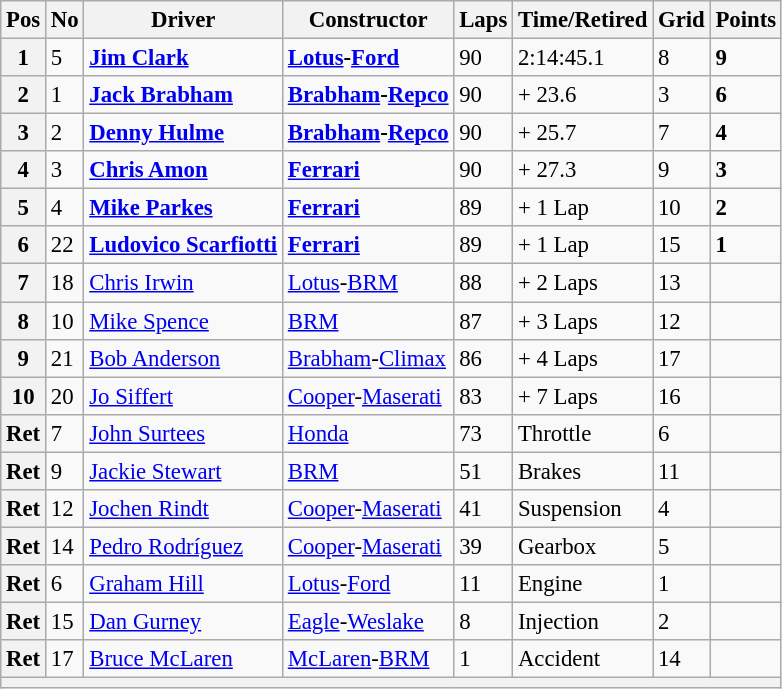<table class="wikitable" style="font-size: 95%;">
<tr>
<th>Pos</th>
<th>No</th>
<th>Driver</th>
<th>Constructor</th>
<th>Laps</th>
<th>Time/Retired</th>
<th>Grid</th>
<th>Points</th>
</tr>
<tr>
<th>1</th>
<td>5</td>
<td> <strong><a href='#'>Jim Clark</a></strong></td>
<td><strong><a href='#'>Lotus</a>-<a href='#'>Ford</a></strong></td>
<td>90</td>
<td>2:14:45.1</td>
<td>8</td>
<td><strong>9</strong></td>
</tr>
<tr>
<th>2</th>
<td>1</td>
<td> <strong><a href='#'>Jack Brabham</a></strong></td>
<td><strong><a href='#'>Brabham</a>-<a href='#'>Repco</a></strong></td>
<td>90</td>
<td>+ 23.6</td>
<td>3</td>
<td><strong>6</strong></td>
</tr>
<tr>
<th>3</th>
<td>2</td>
<td> <strong><a href='#'>Denny Hulme</a></strong></td>
<td><strong><a href='#'>Brabham</a>-<a href='#'>Repco</a></strong></td>
<td>90</td>
<td>+ 25.7</td>
<td>7</td>
<td><strong>4</strong></td>
</tr>
<tr>
<th>4</th>
<td>3</td>
<td> <strong><a href='#'>Chris Amon</a></strong></td>
<td><strong><a href='#'>Ferrari</a></strong></td>
<td>90</td>
<td>+ 27.3</td>
<td>9</td>
<td><strong>3</strong></td>
</tr>
<tr>
<th>5</th>
<td>4</td>
<td> <strong><a href='#'>Mike Parkes</a></strong></td>
<td><strong><a href='#'>Ferrari</a></strong></td>
<td>89</td>
<td>+ 1 Lap</td>
<td>10</td>
<td><strong>2</strong></td>
</tr>
<tr>
<th>6</th>
<td>22</td>
<td> <strong><a href='#'>Ludovico Scarfiotti</a></strong></td>
<td><strong><a href='#'>Ferrari</a></strong></td>
<td>89</td>
<td>+ 1 Lap</td>
<td>15</td>
<td><strong>1</strong></td>
</tr>
<tr>
<th>7</th>
<td>18</td>
<td> <a href='#'>Chris Irwin</a></td>
<td><a href='#'>Lotus</a>-<a href='#'>BRM</a></td>
<td>88</td>
<td>+ 2 Laps</td>
<td>13</td>
<td> </td>
</tr>
<tr>
<th>8</th>
<td>10</td>
<td> <a href='#'>Mike Spence</a></td>
<td><a href='#'>BRM</a></td>
<td>87</td>
<td>+ 3 Laps</td>
<td>12</td>
<td> </td>
</tr>
<tr>
<th>9</th>
<td>21</td>
<td> <a href='#'>Bob Anderson</a></td>
<td><a href='#'>Brabham</a>-<a href='#'>Climax</a></td>
<td>86</td>
<td>+ 4 Laps</td>
<td>17</td>
<td> </td>
</tr>
<tr>
<th>10</th>
<td>20</td>
<td> <a href='#'>Jo Siffert</a></td>
<td><a href='#'>Cooper</a>-<a href='#'>Maserati</a></td>
<td>83</td>
<td>+ 7 Laps</td>
<td>16</td>
<td> </td>
</tr>
<tr>
<th>Ret</th>
<td>7</td>
<td> <a href='#'>John Surtees</a></td>
<td><a href='#'>Honda</a></td>
<td>73</td>
<td>Throttle</td>
<td>6</td>
<td> </td>
</tr>
<tr>
<th>Ret</th>
<td>9</td>
<td> <a href='#'>Jackie Stewart</a></td>
<td><a href='#'>BRM</a></td>
<td>51</td>
<td>Brakes</td>
<td>11</td>
<td> </td>
</tr>
<tr>
<th>Ret</th>
<td>12</td>
<td> <a href='#'>Jochen Rindt</a></td>
<td><a href='#'>Cooper</a>-<a href='#'>Maserati</a></td>
<td>41</td>
<td>Suspension</td>
<td>4</td>
<td> </td>
</tr>
<tr>
<th>Ret</th>
<td>14</td>
<td> <a href='#'>Pedro Rodríguez</a></td>
<td><a href='#'>Cooper</a>-<a href='#'>Maserati</a></td>
<td>39</td>
<td>Gearbox</td>
<td>5</td>
<td> </td>
</tr>
<tr>
<th>Ret</th>
<td>6</td>
<td> <a href='#'>Graham Hill</a></td>
<td><a href='#'>Lotus</a>-<a href='#'>Ford</a></td>
<td>11</td>
<td>Engine</td>
<td>1</td>
<td> </td>
</tr>
<tr>
<th>Ret</th>
<td>15</td>
<td> <a href='#'>Dan Gurney</a></td>
<td><a href='#'>Eagle</a>-<a href='#'>Weslake</a></td>
<td>8</td>
<td>Injection</td>
<td>2</td>
<td> </td>
</tr>
<tr>
<th>Ret</th>
<td>17</td>
<td> <a href='#'>Bruce McLaren</a></td>
<td><a href='#'>McLaren</a>-<a href='#'>BRM</a></td>
<td>1</td>
<td>Accident</td>
<td>14</td>
<td> </td>
</tr>
<tr>
<th colspan="8"></th>
</tr>
</table>
